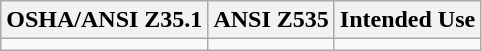<table class="wikitable">
<tr>
<th>OSHA/ANSI Z35.1</th>
<th>ANSI Z535</th>
<th>Intended Use</th>
</tr>
<tr>
<td></td>
<td></td>
<td></td>
</tr>
</table>
